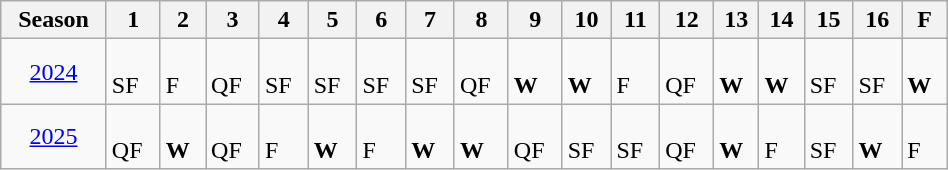<table class="wikitable" style="width:50%; margin:0">
<tr>
<th>Season</th>
<th>1</th>
<th>2</th>
<th>3</th>
<th>4</th>
<th>5</th>
<th>6</th>
<th>7</th>
<th>8</th>
<th>9</th>
<th>10</th>
<th>11</th>
<th>12</th>
<th>13</th>
<th>14</th>
<th>15</th>
<th>16</th>
<th>F</th>
</tr>
<tr>
<td style="text-align:center;"background:#efefef;"><a href='#'>2024</a></td>
<td><br>SF</td>
<td><br>F</td>
<td><br>QF</td>
<td><br>SF</td>
<td><br>SF</td>
<td><br>SF</td>
<td><br>SF</td>
<td><br>QF</td>
<td><br><strong>W</strong></td>
<td><br><strong>W</strong></td>
<td><br>F</td>
<td><br>QF</td>
<td><br><strong>W</strong></td>
<td><br><strong>W</strong></td>
<td><br>SF</td>
<td><br>SF</td>
<td><br><strong>W</strong></td>
</tr>
<tr>
<td style="text-align:center;"background:#efefef;"><a href='#'>2025</a></td>
<td><br>QF</td>
<td><br><strong>W</strong></td>
<td><br>QF</td>
<td><br>F</td>
<td><br><strong>W</strong></td>
<td><br>F</td>
<td><br><strong>W</strong></td>
<td><br><strong>W</strong></td>
<td><br>QF</td>
<td><br>SF</td>
<td><br>SF</td>
<td><br>QF</td>
<td><br><strong>W</strong></td>
<td><br>F</td>
<td><br>SF</td>
<td><br><strong>W</strong></td>
<td><br>F</td>
</tr>
</table>
